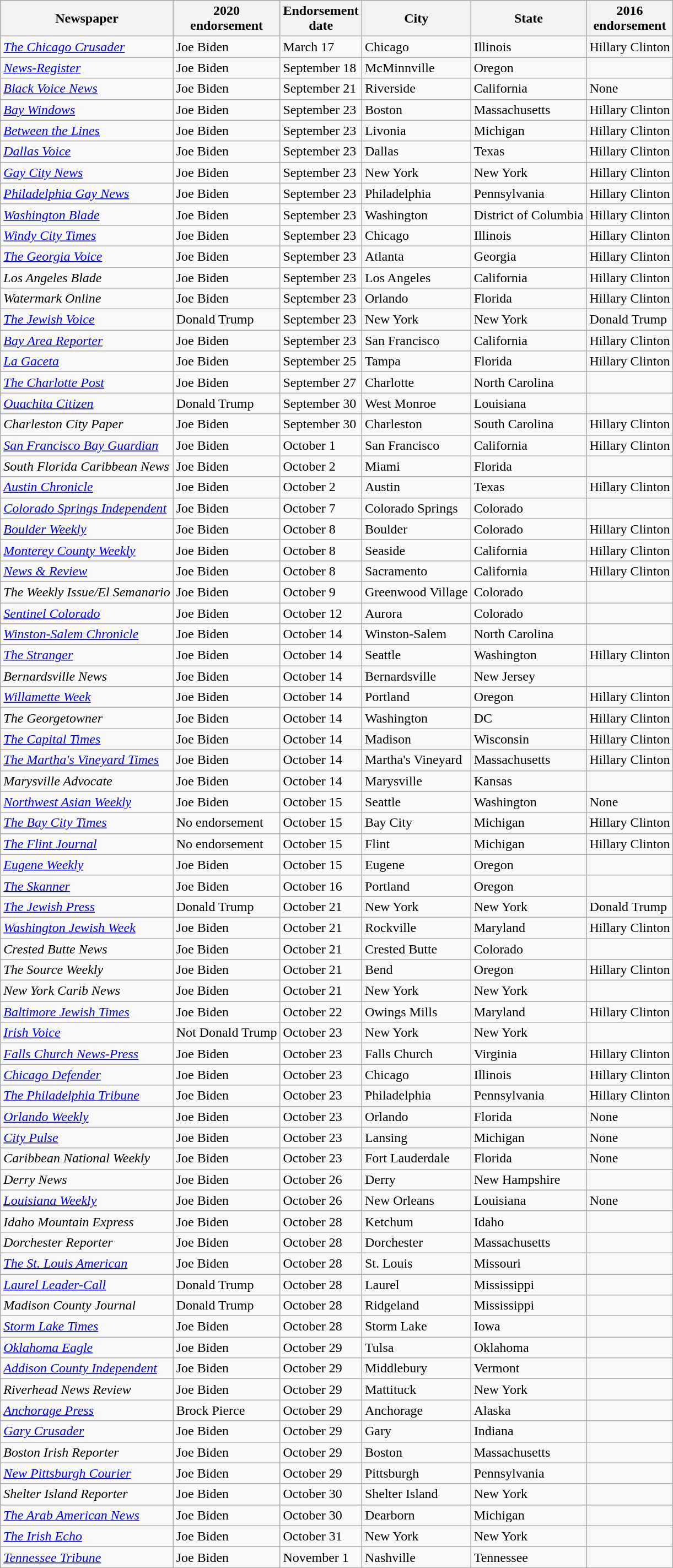<table class="wikitable sortable">
<tr>
<th>Newspaper</th>
<th>2020<br>endorsement</th>
<th>Endorsement<br>date</th>
<th>City</th>
<th>State</th>
<th>2016<br>endorsement</th>
</tr>
<tr>
<td data-sort-value="Chicago Crusader"><em><a href='#'>The Chicago Crusader</a></em></td>
<td data-sort-value="Biden" >Joe Biden</td>
<td data-sort-value="2020-03-17">March 17</td>
<td>Chicago</td>
<td>Illinois</td>
<td data-sort-value="Clinton" >Hillary Clinton</td>
</tr>
<tr>
<td data-sort-value="News-Register (McMinnville)"><em><a href='#'>News-Register</a></em></td>
<td data-sort-value="Biden" >Joe Biden</td>
<td data-sort-value="2020-09-18">September 18</td>
<td>McMinnville</td>
<td>Oregon</td>
<td></td>
</tr>
<tr>
<td data-sort-value="Black Voice News"><em><a href='#'>Black Voice News</a></em></td>
<td data-sort-value="Biden" >Joe Biden</td>
<td data-sort-value="2020-09-21">September 21</td>
<td>Riverside</td>
<td>California</td>
<td>None</td>
</tr>
<tr>
<td data-sort-value="Bay Windows"><em><a href='#'>Bay Windows</a></em></td>
<td data-sort-value="Biden" >Joe Biden</td>
<td data-sort-value="2020-09-23">September 23</td>
<td>Boston</td>
<td>Massachusetts</td>
<td data-sort-value="Clinton" >Hillary Clinton</td>
</tr>
<tr>
<td data-sort-value="Between the Lines"><em><a href='#'>Between the Lines</a></em></td>
<td data-sort-value="Biden" >Joe Biden</td>
<td data-sort-value="2020-09-23">September 23</td>
<td>Livonia</td>
<td>Michigan</td>
<td data-sort-value="Clinton" >Hillary Clinton</td>
</tr>
<tr>
<td data-sort-value="Dallas Voice"><em><a href='#'>Dallas Voice</a></em></td>
<td data-sort-value="Biden" >Joe Biden</td>
<td data-sort-value="2020-09-23">September 23</td>
<td>Dallas</td>
<td>Texas</td>
<td data-sort-value="Clinton" >Hillary Clinton</td>
</tr>
<tr>
<td data-sort-value="Gay City News"><em><a href='#'>Gay City News</a></em></td>
<td data-sort-value="Biden" >Joe Biden</td>
<td data-sort-value="2020-09-23">September 23</td>
<td>New York</td>
<td>New York</td>
<td data-sort-value="Clinton" >Hillary Clinton</td>
</tr>
<tr>
<td data-sort-value="Philadelphia Gay News"><em><a href='#'>Philadelphia Gay News</a></em></td>
<td data-sort-value="Biden" >Joe Biden</td>
<td data-sort-value="2020-09-23">September 23</td>
<td>Philadelphia</td>
<td>Pennsylvania</td>
<td data-sort-value="Clinton" >Hillary Clinton</td>
</tr>
<tr>
<td data-sort-value="Washington Blade"><em><a href='#'>Washington Blade</a></em></td>
<td data-sort-value="Biden" >Joe Biden</td>
<td data-sort-value="2020-09-23">September 23</td>
<td>Washington</td>
<td>District of Columbia</td>
<td data-sort-value="Clinton" >Hillary Clinton</td>
</tr>
<tr>
<td data-sort-value="Windy City Times"><em><a href='#'>Windy City Times</a></em></td>
<td data-sort-value="Biden" >Joe Biden</td>
<td data-sort-value="2020-09-23">September 23</td>
<td>Chicago</td>
<td>Illinois</td>
<td data-sort-value="Clinton" >Hillary Clinton</td>
</tr>
<tr>
<td data-sort-value="Georgia Voice"><em><a href='#'>The Georgia Voice</a></em></td>
<td data-sort-value="Biden" >Joe Biden</td>
<td data-sort-value="2020-09-23">September 23</td>
<td>Atlanta</td>
<td>Georgia</td>
<td data-sort-value="Clinton" >Hillary Clinton</td>
</tr>
<tr>
<td data-sort-value="Los Angeles Blade"><em>Los Angeles Blade</em></td>
<td data-sort-value="Biden" >Joe Biden</td>
<td data-sort-value="2020-09-23">September 23</td>
<td>Los Angeles</td>
<td>California</td>
<td data-sort-value="Clinton" >Hillary Clinton</td>
</tr>
<tr>
<td data-sort-value="Watermark Online"><em>Watermark Online</em></td>
<td data-sort-value="Biden" >Joe Biden</td>
<td data-sort-value="2020-09-23">September 23</td>
<td>Orlando</td>
<td>Florida</td>
<td data-sort-value="Clinton" >Hillary Clinton</td>
</tr>
<tr>
<td data-sort-value="Jewish Voice"><em><a href='#'>The Jewish Voice</a></em></td>
<td data-sort-value="Trump" >Donald Trump</td>
<td data-sort-value="2020-09-23">September 23</td>
<td>New York</td>
<td>New York</td>
<td data-sort-value="Trump" >Donald Trump</td>
</tr>
<tr>
<td data-sort-value="Bay Area Reporter"><em><a href='#'>Bay Area Reporter</a></em></td>
<td data-sort-value="Biden" >Joe Biden</td>
<td data-sort-value="2020-09-23">September 23</td>
<td>San Francisco</td>
<td>California</td>
<td data-sort-value="Clinton" >Hillary Clinton</td>
</tr>
<tr>
<td data-sort-value="Gaceta"><em><a href='#'>La Gaceta</a></em></td>
<td data-sort-value="Biden" >Joe Biden</td>
<td data-sort-value="2020-09-25">September 25</td>
<td>Tampa</td>
<td>Florida</td>
<td data-sort-value="Clinton" >Hillary Clinton</td>
</tr>
<tr>
<td data-sort-value="The Charlotte Post"><em><a href='#'>The Charlotte Post</a></em></td>
<td data-sort-value="Biden" >Joe Biden</td>
<td data-sort-value="2020-09-27">September 27</td>
<td>Charlotte</td>
<td>North Carolina</td>
<td></td>
</tr>
<tr>
<td data-sort-value="Ouachita Citizen"><em><a href='#'>Ouachita Citizen</a></em></td>
<td data-sort-value="Trump" >Donald Trump</td>
<td data-sort-value="2020-09-30">September 30</td>
<td>West Monroe</td>
<td>Louisiana</td>
<td></td>
</tr>
<tr>
<td><em>Charleston City Paper</em></td>
<td data-sort-value="Biden" >Joe Biden</td>
<td data-sort-value="2020-09-30">September 30</td>
<td>Charleston</td>
<td>South Carolina</td>
<td data-sort-value="Clinton" >Hillary Clinton</td>
</tr>
<tr>
<td><em><a href='#'>San Francisco Bay Guardian</a></em></td>
<td data-sort-value="Biden" >Joe Biden</td>
<td data-sort-value="2020-10-01">October 1</td>
<td>San Francisco</td>
<td>California</td>
<td data-sort-value="Clinton" >Hillary Clinton</td>
</tr>
<tr>
<td><em>South Florida Caribbean News</em></td>
<td data-sort-value="Biden" >Joe Biden</td>
<td data-sort-value="2020-10-02">October 2</td>
<td>Miami</td>
<td>Florida</td>
<td></td>
</tr>
<tr>
<td data-sort-value="Austin Chronicle"><em><a href='#'>Austin Chronicle</a></em></td>
<td data-sort-value="Biden" >Joe Biden</td>
<td data-sort-value="2020-10-02">October 2</td>
<td>Austin</td>
<td>Texas</td>
<td data-sort-value="Clinton" >Hillary Clinton</td>
</tr>
<tr>
<td data-sort-value="Colorado Springs Independent"><em><a href='#'>Colorado Springs Independent</a></em></td>
<td data-sort-value="Biden" >Joe Biden</td>
<td data-sort-value="2020-10-07">October 7</td>
<td>Colorado Springs</td>
<td>Colorado</td>
<td></td>
</tr>
<tr>
<td data-sort-value="Boulder Weekly"><em><a href='#'>Boulder Weekly</a></em></td>
<td data-sort-value="Biden" >Joe Biden</td>
<td data-sort-value="2020-10-08">October 8</td>
<td>Boulder</td>
<td>Colorado</td>
<td data-sort-value="Clinton" >Hillary Clinton</td>
</tr>
<tr>
<td data-sort-value="Monterey County Weekly"><em><a href='#'>Monterey County Weekly</a></em></td>
<td data-sort-value="Biden" >Joe Biden</td>
<td data-sort-value="2020-10-08">October 8</td>
<td>Seaside</td>
<td>California</td>
<td data-sort-value="Clinton" >Hillary Clinton</td>
</tr>
<tr>
<td data-sort-value="News and Review"><em><a href='#'>News & Review</a></em></td>
<td data-sort-value="Biden" >Joe Biden</td>
<td data-sort-value="2020-10-08">October 8</td>
<td>Sacramento</td>
<td>California</td>
<td data-sort-value="Clinton" >Hillary Clinton</td>
</tr>
<tr>
<td data-sort-value="Weekly Issue/El Semanario"><em>The Weekly Issue/El Semanario</em></td>
<td data-sort-value="Biden" >Joe Biden</td>
<td data-sort-value="2020-10-09">October 9</td>
<td>Greenwood Village</td>
<td>Colorado</td>
<td></td>
</tr>
<tr>
<td data-sort-value="Sentinel Colorado"><em><a href='#'>Sentinel Colorado</a></em></td>
<td data-sort-value="Biden" >Joe Biden</td>
<td data-sort-value="2020-10-12">October 12</td>
<td>Aurora</td>
<td>Colorado</td>
<td></td>
</tr>
<tr>
<td data-sort-value="Winston-Salem Chronicle"><em><a href='#'>Winston-Salem Chronicle</a></em></td>
<td data-sort-value="Biden" >Joe Biden</td>
<td data-sort-value="2020-10-14">October 14</td>
<td>Winston-Salem</td>
<td>North Carolina</td>
<td></td>
</tr>
<tr>
<td data-sort-value="Stranger"><em><a href='#'>The Stranger</a></em></td>
<td data-sort-value="Biden" >Joe Biden</td>
<td data-sort-value="2020-10-14">October 14</td>
<td>Seattle</td>
<td>Washington</td>
<td data-sort-value="Clinton" >Hillary Clinton</td>
</tr>
<tr>
<td data-sort-value="Bernardsville News"><em>Bernardsville News</em></td>
<td data-sort-value="Biden" >Joe Biden</td>
<td data-sort-value="2020-10-14">October 14</td>
<td>Bernardsville</td>
<td>New Jersey</td>
<td></td>
</tr>
<tr>
<td data-sort-value="Willamette Week"><em><a href='#'>Willamette Week</a></em></td>
<td data-sort-value="Biden" >Joe Biden</td>
<td data-sort-value="2020-10-14">October 14</td>
<td>Portland</td>
<td>Oregon</td>
<td data-sort-value="Clinton" >Hillary Clinton</td>
</tr>
<tr>
<td data-sort-value="Georgetowner"><em>The Georgetowner</em></td>
<td data-sort-value="Biden" >Joe Biden</td>
<td data-sort-value="2020-10-14">October 14</td>
<td>Washington</td>
<td>DC</td>
<td data-sort-value="Clinton" >Hillary Clinton</td>
</tr>
<tr>
<td data-sort-value="Capital Times"><em><a href='#'>The Capital Times</a></em></td>
<td data-sort-value="Biden" >Joe Biden</td>
<td data-sort-value="2020-10-14">October 14</td>
<td>Madison</td>
<td>Wisconsin</td>
<td data-sort-value="Clinton" >Hillary Clinton</td>
</tr>
<tr>
<td data-sort-value="Martha's Vineyard Times"><em><a href='#'>The Martha's Vineyard Times</a></em></td>
<td data-sort-value="Biden" >Joe Biden</td>
<td data-sort-value="2020-10-14">October 14</td>
<td>Martha's Vineyard</td>
<td>Massachusetts</td>
<td data-sort-value="Clinton" >Hillary Clinton</td>
</tr>
<tr>
<td data-sort-value="Marysville Advocate"><em>Marysville Advocate</em></td>
<td data-sort-value="Biden" >Joe Biden</td>
<td data-sort-value="2020-10-14">October 14</td>
<td>Marysville</td>
<td>Kansas</td>
<td></td>
</tr>
<tr>
<td data-sort-value="Northwest Asian Weekly"><em><a href='#'>Northwest Asian Weekly</a></em></td>
<td data-sort-value="Biden" >Joe Biden</td>
<td data-sort-value="2020-10-15">October 15</td>
<td>Seattle</td>
<td>Washington</td>
<td data-sort-value="None">None</td>
</tr>
<tr>
<td data-sort-value="Bay City Times"><em><a href='#'>The Bay City Times</a></em></td>
<td data-sort-value="No endorsement" >No endorsement</td>
<td data-sort-value="2020-10-15">October 15</td>
<td>Bay City</td>
<td>Michigan</td>
<td data-sort-value="Clinton" >Hillary Clinton</td>
</tr>
<tr>
<td data-sort-value="Flint Journal"><em><a href='#'>The Flint Journal</a></em></td>
<td data-sort-value="No endorsement" >No endorsement</td>
<td data-sort-value="2020-10-15">October 15</td>
<td>Flint</td>
<td>Michigan</td>
<td data-sort-value="Clinton" >Hillary Clinton</td>
</tr>
<tr>
<td data-sort-value="Eugene Weekly"><em><a href='#'>Eugene Weekly</a></em></td>
<td data-sort-value="Biden" >Joe Biden</td>
<td data-sort-value="2020-10-15">October 15</td>
<td>Eugene</td>
<td>Oregon</td>
<td></td>
</tr>
<tr>
<td data-sort-value="Skanner"><em><a href='#'>The Skanner</a></em></td>
<td data-sort-value="Biden" >Joe Biden</td>
<td data-sort-value="2020-10-16">October 16</td>
<td>Portland</td>
<td>Oregon</td>
<td></td>
</tr>
<tr>
<td data-sort-value="Jewish Press"><em><a href='#'>The Jewish Press</a></em></td>
<td data-sort-value="Trump" >Donald Trump</td>
<td data-sort-value="2020-10-21">October 21</td>
<td>New York</td>
<td>New York</td>
<td data-sort-value="Trump" >Donald Trump</td>
</tr>
<tr>
<td data-sort-value="Washington Jewish Week"><em><a href='#'>Washington Jewish Week</a></em></td>
<td data-sort-value="Biden" >Joe Biden</td>
<td data-sort-value="2020-10-21">October 21</td>
<td>Rockville</td>
<td>Maryland</td>
<td data-sort-value="Clinton" >Hillary Clinton</td>
</tr>
<tr>
<td data-sort-value="Crested Butte News"><em>Crested Butte News</em></td>
<td data-sort-value="Biden">Joe Biden</td>
<td data-sort-value="2020-10-21">October 21</td>
<td>Crested Butte</td>
<td>Colorado</td>
<td></td>
</tr>
<tr>
<td data-sort-value="Source Weekly"><em>The Source Weekly</em></td>
<td data-sort-value="Biden">Joe Biden</td>
<td data-sort-value="2020-10-21">October 21</td>
<td>Bend</td>
<td>Oregon</td>
<td data-sort-value="Clinton" >Hillary Clinton</td>
</tr>
<tr>
<td data-sort-value="New York Carib News"><em>New York Carib News</em></td>
<td data-sort-value="Biden">Joe Biden</td>
<td data-sort-value="2020-10-21">October 21</td>
<td>New York</td>
<td>New York</td>
<td></td>
</tr>
<tr>
<td data-sort-value="Baltimore Jewish Times"><em><a href='#'>Baltimore Jewish Times</a></em></td>
<td data-sort-value="Biden" >Joe Biden</td>
<td data-sort-value="2020-10-22">October 22</td>
<td>Owings Mills</td>
<td>Maryland</td>
<td data-sort-value="Clinton" >Hillary Clinton</td>
</tr>
<tr>
<td data-sort-value="Irish Voice"><em><a href='#'>Irish Voice</a></em></td>
<td data-sort-value="Not Donald Trump" >Not Donald Trump</td>
<td data-sort-value="2020-10-23">October 23</td>
<td>New York</td>
<td>New York</td>
<td></td>
</tr>
<tr>
<td data-sort-value="Falls Church News-Press"><em><a href='#'>Falls Church News-Press</a></em></td>
<td data-sort-value="Biden" >Joe Biden</td>
<td data-sort-value="2020-10-23">October 23</td>
<td>Falls Church</td>
<td>Virginia</td>
<td data-sort-value="Clinton" >Hillary Clinton</td>
</tr>
<tr>
<td data-sort-value="Chicago Defender"><em><a href='#'>Chicago Defender</a></em></td>
<td data-sort-value="Biden" >Joe Biden</td>
<td data-sort-value="2020-10-23">October 23</td>
<td>Chicago</td>
<td>Illinois</td>
<td data-sort-value="Clinton" >Hillary Clinton</td>
</tr>
<tr>
<td data-sort-value="Philadelphia Tribune"><em><a href='#'>The Philadelphia Tribune</a></em></td>
<td data-sort-value="Biden" >Joe Biden</td>
<td data-sort-value="2020-10-23">October 23</td>
<td>Philadelphia</td>
<td>Pennsylvania</td>
<td data-sort-value="Clinton" >Hillary Clinton</td>
</tr>
<tr>
<td data-sort-value="Orlando Weekly"><em><a href='#'>Orlando Weekly</a></em></td>
<td data-sort-value="Biden" >Joe Biden</td>
<td data-sort-value="2020-10-23">October 23</td>
<td>Orlando</td>
<td>Florida</td>
<td data-sort-value="None">None</td>
</tr>
<tr>
<td data-sort-value="City Pulse"><em><a href='#'>City Pulse</a></em></td>
<td data-sort-value="Biden" >Joe Biden</td>
<td data-sort-value="2020-10-23">October 23</td>
<td>Lansing</td>
<td>Michigan</td>
<td data-sort-value="None">None</td>
</tr>
<tr>
<td data-sort-value="Caribbean National Weekly"><em>Caribbean National Weekly</em></td>
<td data-sort-value="Biden" >Joe Biden</td>
<td data-sort-value="2020-10-23">October 23</td>
<td>Fort Lauderdale</td>
<td>Florida</td>
<td data-sort-value="None">None</td>
</tr>
<tr>
<td data-sort-value="Derry News"><em>Derry News</em></td>
<td data-sort-value="Biden" >Joe Biden</td>
<td data-sort-value="2020-10-26">October 26</td>
<td>Derry</td>
<td>New Hampshire</td>
<td></td>
</tr>
<tr>
<td data-sort-value="Louisiana Weekly"><em><a href='#'>Louisiana Weekly</a></em></td>
<td data-sort-value="Biden" >Joe Biden</td>
<td data-sort-value="2020-10-26">October 26</td>
<td>New Orleans</td>
<td>Louisiana</td>
<td data-sort-value="None">None</td>
</tr>
<tr>
<td data-sort-value="Idaho Mountain Express"><em>Idaho Mountain Express</em></td>
<td data-sort-value="Biden" >Joe Biden</td>
<td data-sort-value="2020-10-28">October 28</td>
<td>Ketchum</td>
<td>Idaho</td>
<td></td>
</tr>
<tr>
<td data-sort-value="Dorchester Reporter"><em>Dorchester Reporter</em></td>
<td data-sort-value="Biden" >Joe Biden</td>
<td data-sort-value="2020-10-28">October 28</td>
<td>Dorchester</td>
<td>Massachusetts</td>
<td></td>
</tr>
<tr>
<td data-sort-value="St. Louis American"><em><a href='#'>The St. Louis American</a></em></td>
<td data-sort-value="Biden" >Joe Biden</td>
<td data-sort-value="2020-10-28">October 28</td>
<td>St. Louis</td>
<td>Missouri</td>
<td></td>
</tr>
<tr>
<td data-sort-value="Laurel Leader-Call"><em><a href='#'>Laurel Leader-Call</a></em></td>
<td data-sort-value="Trump" >Donald Trump</td>
<td data-sort-value="2020-10-28">October 28</td>
<td>Laurel</td>
<td>Mississippi</td>
<td></td>
</tr>
<tr>
<td data-sort-value="Madison County Journal"><em>Madison County Journal</em></td>
<td data-sort-value="Trump" >Donald Trump</td>
<td data-sort-value="2020-10-28">October 28</td>
<td>Ridgeland</td>
<td>Mississippi</td>
<td></td>
</tr>
<tr>
<td data-sort-value="Storm Lake Times"><em><a href='#'>Storm Lake Times</a></em></td>
<td data-sort-value="Biden" >Joe Biden</td>
<td data-sort-value="2020-10-28">October 28</td>
<td>Storm Lake</td>
<td>Iowa</td>
<td></td>
</tr>
<tr>
<td data-sort-value="Oklahoma Eagle"><em><a href='#'>Oklahoma Eagle</a></em></td>
<td data-sort-value="Biden" >Joe Biden</td>
<td data-sort-value="2020-10-29">October 29</td>
<td>Tulsa</td>
<td>Oklahoma</td>
<td></td>
</tr>
<tr>
<td data-sort-value="Addison County Independent"><em><a href='#'>Addison County Independent</a></em></td>
<td data-sort-value="Biden" >Joe Biden</td>
<td data-sort-value="2020-10-29">October 29</td>
<td>Middlebury</td>
<td>Vermont</td>
<td></td>
</tr>
<tr>
<td data-sort-value="Riverhead News Review"><em>Riverhead News Review</em></td>
<td data-sort-value="Biden" >Joe Biden</td>
<td data-sort-value="2020-10-29">October 29</td>
<td>Mattituck</td>
<td>New York</td>
<td></td>
</tr>
<tr>
<td data-sort-value="Anchorage Press"><em><a href='#'>Anchorage Press</a></em></td>
<td data-sort-value="Pierce" >Brock Pierce</td>
<td data-sort-value="2020-10-29">October 29</td>
<td>Anchorage</td>
<td>Alaska</td>
<td></td>
</tr>
<tr>
<td data-sort-value="Gary Crusader"><em><a href='#'>Gary Crusader</a></em></td>
<td data-sort-value="Biden" >Joe Biden</td>
<td data-sort-value="2020-10-29">October 29</td>
<td>Gary</td>
<td>Indiana</td>
<td></td>
</tr>
<tr>
<td data-sort-value="Boston Irish Reporter"><em>Boston Irish Reporter</em></td>
<td data-sort-value="Biden" >Joe Biden</td>
<td data-sort-value="2020-10-29">October 29</td>
<td>Boston</td>
<td>Massachusetts</td>
<td></td>
</tr>
<tr>
<td data-sort-value="New Pittsburgh Courier"><em><a href='#'>New Pittsburgh Courier</a></em></td>
<td data-sort-value="Biden" >Joe Biden</td>
<td data-sort-value="2020-10-29">October 29</td>
<td>Pittsburgh</td>
<td>Pennsylvania</td>
<td></td>
</tr>
<tr>
<td data-sort-value="Shelter Island Reporter"><em>Shelter Island Reporter</em></td>
<td data-sort-value="Biden" >Joe Biden</td>
<td data-sort-value="2020-10-30">October 30</td>
<td>Shelter Island</td>
<td>New York</td>
<td></td>
</tr>
<tr>
<td data-sort-value="Arab American News"><em><a href='#'>The Arab American News</a></em></td>
<td data-sort-value="Biden" >Joe Biden</td>
<td data-sort-value="2020-10-30">October 30</td>
<td>Dearborn</td>
<td>Michigan</td>
<td></td>
</tr>
<tr>
<td data-sort-value="Irish Echo"><em><a href='#'>The Irish Echo</a></em></td>
<td data-sort-value="Biden" >Joe Biden</td>
<td data-sort-value="2020-10-31">October 31</td>
<td>New York</td>
<td>New York</td>
<td></td>
</tr>
<tr>
<td data-sort-value="Tennessee Tribune"><em><a href='#'>Tennessee Tribune</a></em></td>
<td data-sort-value="Biden" >Joe Biden</td>
<td data-sort-value="2020-11-01">November 1</td>
<td>Nashville</td>
<td>Tennessee</td>
<td></td>
</tr>
</table>
